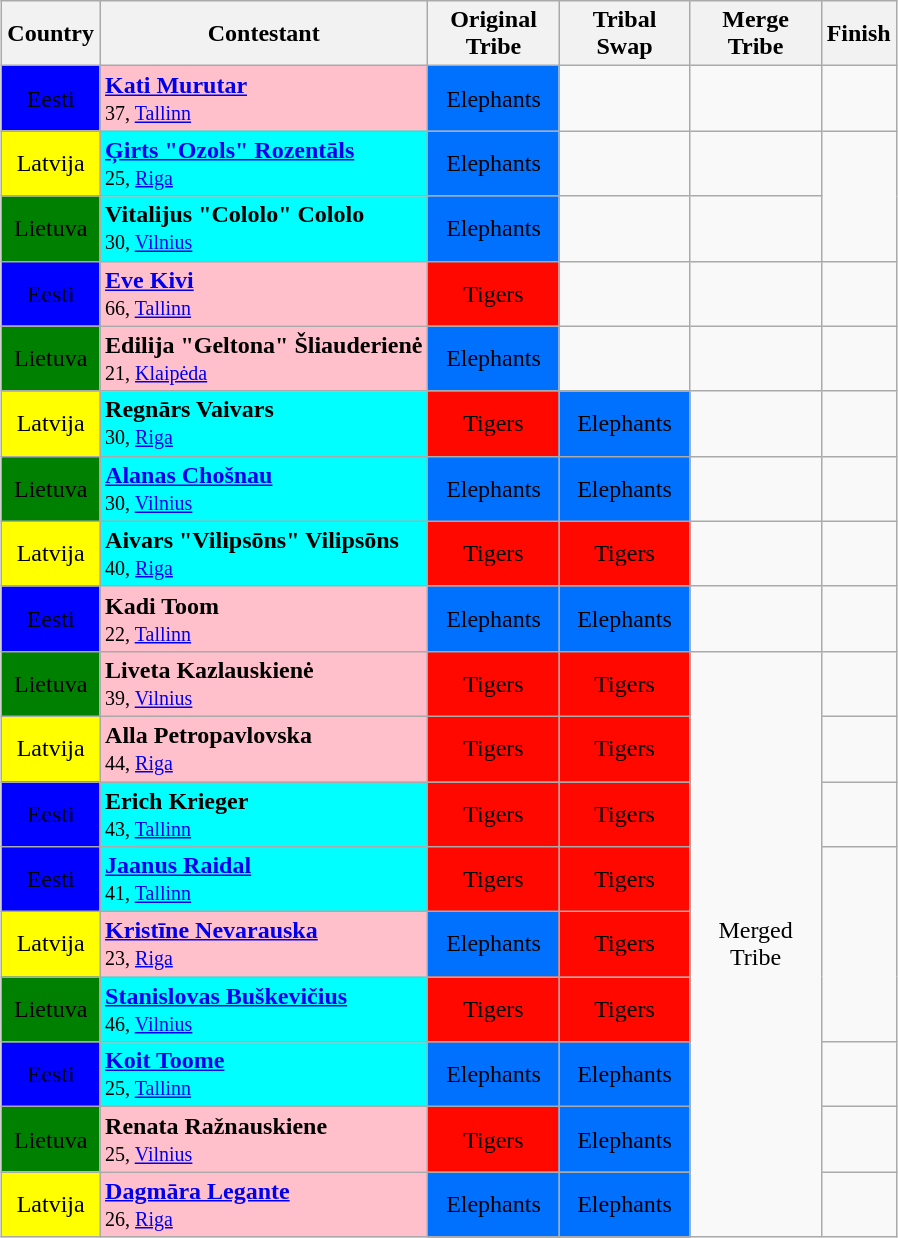<table class="wikitable" style="margin:auto; text-align:center">
<tr>
<th>Country</th>
<th>Contestant</th>
<th width=80>Original Tribe</th>
<th width=80>Tribal Swap</th>
<th width=80>Merge Tribe</th>
<th>Finish</th>
</tr>
<tr>
<td bgcolor="blue">Eesti</td>
<td align="left" bgcolor="pink"><strong><a href='#'>Kati Murutar</a></strong><br><small>37, <a href='#'>Tallinn</a></small></td>
<td bgcolor="#0070FF" align=center><span>Elephants</span></td>
<td></td>
<td></td>
<td></td>
</tr>
<tr>
<td bgcolor="yellow">Latvija</td>
<td align="left" bgcolor="cyan"><strong><a href='#'>Ģirts "Ozols" Rozentāls</a></strong><br><small>25, <a href='#'>Riga</a></small></td>
<td bgcolor="#0070FF" align=center><span>Elephants</span></td>
<td></td>
<td></td>
<td rowspan=2></td>
</tr>
<tr>
<td bgcolor="green">Lietuva</td>
<td align="left" bgcolor="cyan"><strong>Vitalijus "Cololo" Cololo</strong><br><small>30, <a href='#'>Vilnius</a></small></td>
<td bgcolor="#0070FF" align=center><span>Elephants</span></td>
<td></td>
<td></td>
</tr>
<tr>
<td bgcolor="blue">Eesti</td>
<td align="left" bgcolor="pink"><strong><a href='#'>Eve Kivi</a></strong><br><small>66, <a href='#'>Tallinn</a></small></td>
<td bgcolor="#FF0800" align=center><span>Tigers</span></td>
<td></td>
<td></td>
<td></td>
</tr>
<tr>
<td bgcolor="green">Lietuva</td>
<td align="left" bgcolor="pink"><strong>Edilija "Geltona" Šliauderienė</strong><br><small>21, <a href='#'>Klaipėda</a></small></td>
<td bgcolor="#0070FF" align=center><span>Elephants</span></td>
<td></td>
<td></td>
<td></td>
</tr>
<tr>
<td bgcolor="yellow">Latvija</td>
<td align="left" bgcolor="cyan"><strong>Regnārs Vaivars</strong><br><small>30, <a href='#'>Riga</a></small></td>
<td bgcolor="#FF0800" align=center><span>Tigers</span></td>
<td bgcolor="#0070FF" align=center><span>Elephants</span></td>
<td></td>
<td></td>
</tr>
<tr>
<td bgcolor="green">Lietuva</td>
<td align="left" bgcolor="cyan"><strong><a href='#'>Alanas Chošnau</a></strong><br><small>30, <a href='#'>Vilnius</a></small></td>
<td bgcolor="#0070FF" align=center><span>Elephants</span></td>
<td bgcolor="#0070FF" align=center><span>Elephants</span></td>
<td></td>
<td></td>
</tr>
<tr>
<td bgcolor="yellow">Latvija</td>
<td align="left" bgcolor="cyan"><strong>Aivars "Vilipsōns" Vilipsōns</strong><br><small>40, <a href='#'>Riga</a></small></td>
<td bgcolor="#FF0800" align=center><span>Tigers</span></td>
<td bgcolor="#FF0800" align=center><span>Tigers</span></td>
<td></td>
<td></td>
</tr>
<tr>
<td bgcolor="blue">Eesti</td>
<td align="left" bgcolor="pink"><strong>Kadi Toom</strong><br><small>22, <a href='#'>Tallinn</a></small></td>
<td bgcolor="#0070FF" align=center><span>Elephants</span></td>
<td bgcolor="#0070FF" align=center><span>Elephants</span></td>
<td></td>
<td></td>
</tr>
<tr>
<td bgcolor="green">Lietuva</td>
<td bgcolor="pink" align="left"><strong>Liveta Kazlauskienė</strong><br><small>39, <a href='#'>Vilnius</a></small></td>
<td bgcolor="#FF0800" align=center><span>Tigers</span></td>
<td bgcolor="#FF0800" align=center><span>Tigers</span></td>
<td rowspan=9>Merged Tribe</td>
<td></td>
</tr>
<tr>
<td bgcolor="yellow">Latvija</td>
<td align="left" bgcolor="pink"><strong>Alla Petropavlovska</strong><br><small>44, <a href='#'>Riga</a></small></td>
<td bgcolor="#FF0800" align=center><span>Tigers</span></td>
<td bgcolor="#FF0800" align=center><span>Tigers</span></td>
<td></td>
</tr>
<tr>
<td bgcolor="blue">Eesti</td>
<td align="left" bgcolor="cyan"><strong>Erich Krieger</strong><br><small>43, <a href='#'>Tallinn</a></small></td>
<td bgcolor="#FF0800" align=center><span>Tigers</span></td>
<td bgcolor="#FF0800" align=center><span>Tigers</span></td>
<td></td>
</tr>
<tr>
<td bgcolor="blue">Eesti</td>
<td align="left" bgcolor="cyan"><strong><a href='#'>Jaanus Raidal</a></strong><br><small>41, <a href='#'>Tallinn</a></small></td>
<td bgcolor="#FF0800" align=center><span>Tigers</span></td>
<td bgcolor="#FF0800" align=center><span>Tigers</span></td>
<td rowspan=3></td>
</tr>
<tr>
<td bgcolor="yellow">Latvija</td>
<td align="left" bgcolor="pink"><strong><a href='#'>Kristīne Nevarauska</a></strong><br><small>23, <a href='#'>Riga</a></small></td>
<td bgcolor="#0070FF" align=center><span>Elephants</span></td>
<td bgcolor="#FF0800" align=center><span>Tigers</span></td>
</tr>
<tr>
<td bgcolor="green">Lietuva</td>
<td align="left" bgcolor="cyan"><strong><a href='#'>Stanislovas Buškevičius</a></strong><br><small>46, <a href='#'>Vilnius</a></small></td>
<td bgcolor="#FF0800" align=center><span>Tigers</span></td>
<td bgcolor="#FF0800" align=center><span>Tigers</span></td>
</tr>
<tr>
<td bgcolor="blue">Eesti</td>
<td align="left" bgcolor="cyan"><strong><a href='#'>Koit Toome</a></strong><br><small>25, <a href='#'>Tallinn</a></small></td>
<td bgcolor="#0070FF" align=center><span>Elephants</span></td>
<td bgcolor="#0070FF" align=center><span>Elephants</span></td>
<td></td>
</tr>
<tr>
<td bgcolor="green">Lietuva</td>
<td align="left" bgcolor="pink"><strong>Renata Ražnauskiene</strong><br><small>25, <a href='#'>Vilnius</a></small></td>
<td bgcolor="#FF0800" align=center><span>Tigers</span></td>
<td bgcolor="#0070FF" align=center><span>Elephants</span></td>
<td></td>
</tr>
<tr>
<td bgcolor="yellow">Latvija</td>
<td align="left" bgcolor="pink"><strong><a href='#'>Dagmāra Legante</a></strong><br><small>26, <a href='#'>Riga</a></small></td>
<td bgcolor="#0070FF" align=center><span>Elephants</span></td>
<td bgcolor="#0070FF" align=center><span>Elephants</span></td>
<td></td>
</tr>
</table>
